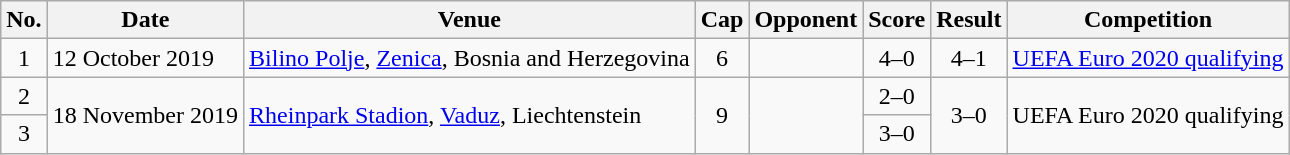<table class="wikitable sortable">
<tr>
<th scope=col>No.</th>
<th scope=col>Date</th>
<th scope=col>Venue</th>
<th scope=col>Cap</th>
<th scope=col>Opponent</th>
<th scope=col>Score</th>
<th scope=col>Result</th>
<th scope=col>Competition</th>
</tr>
<tr>
<td align=center>1</td>
<td>12 October 2019</td>
<td><a href='#'>Bilino Polje</a>, <a href='#'>Zenica</a>, Bosnia and Herzegovina</td>
<td align=center>6</td>
<td></td>
<td align=center>4–0</td>
<td align=center>4–1</td>
<td><a href='#'>UEFA Euro 2020 qualifying</a></td>
</tr>
<tr>
<td align=center>2</td>
<td rowspan=2>18 November 2019</td>
<td rowspan=2><a href='#'>Rheinpark Stadion</a>, <a href='#'>Vaduz</a>, Liechtenstein</td>
<td rowspan=2 align=center>9</td>
<td rowspan=2></td>
<td align=center>2–0</td>
<td rowspan=2 align=center>3–0</td>
<td rowspan=2>UEFA Euro 2020 qualifying</td>
</tr>
<tr>
<td align=center>3</td>
<td align=center>3–0</td>
</tr>
</table>
